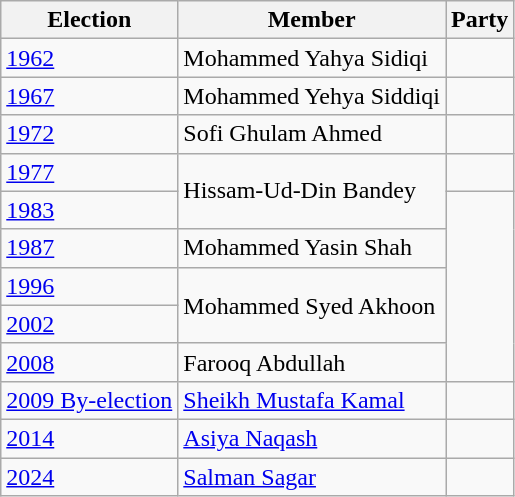<table class="wikitable sortable">
<tr>
<th>Election</th>
<th>Member</th>
<th colspan=2>Party</th>
</tr>
<tr>
<td><a href='#'>1962</a></td>
<td>Mohammed Yahya Sidiqi</td>
<td></td>
</tr>
<tr>
<td><a href='#'>1967</a></td>
<td>Mohammed Yehya Siddiqi</td>
</tr>
<tr>
<td><a href='#'>1972</a></td>
<td>Sofi Ghulam Ahmed</td>
<td></td>
</tr>
<tr>
<td><a href='#'>1977</a></td>
<td rowspan=2>Hissam-Ud-Din Bandey</td>
<td></td>
</tr>
<tr>
<td><a href='#'>1983</a></td>
</tr>
<tr>
<td><a href='#'>1987</a></td>
<td>Mohammed Yasin Shah</td>
</tr>
<tr>
<td><a href='#'>1996</a></td>
<td rowspan=2>Mohammed Syed Akhoon</td>
</tr>
<tr>
<td><a href='#'>2002</a></td>
</tr>
<tr>
<td><a href='#'>2008</a></td>
<td>Farooq Abdullah</td>
</tr>
<tr>
<td><a href='#'>2009 By-election</a></td>
<td><a href='#'>Sheikh Mustafa Kamal</a></td>
<td></td>
</tr>
<tr>
<td><a href='#'>2014</a></td>
<td><a href='#'>Asiya Naqash</a></td>
<td></td>
</tr>
<tr>
<td><a href='#'>2024</a></td>
<td><a href='#'>Salman Sagar</a></td>
<td></td>
</tr>
</table>
